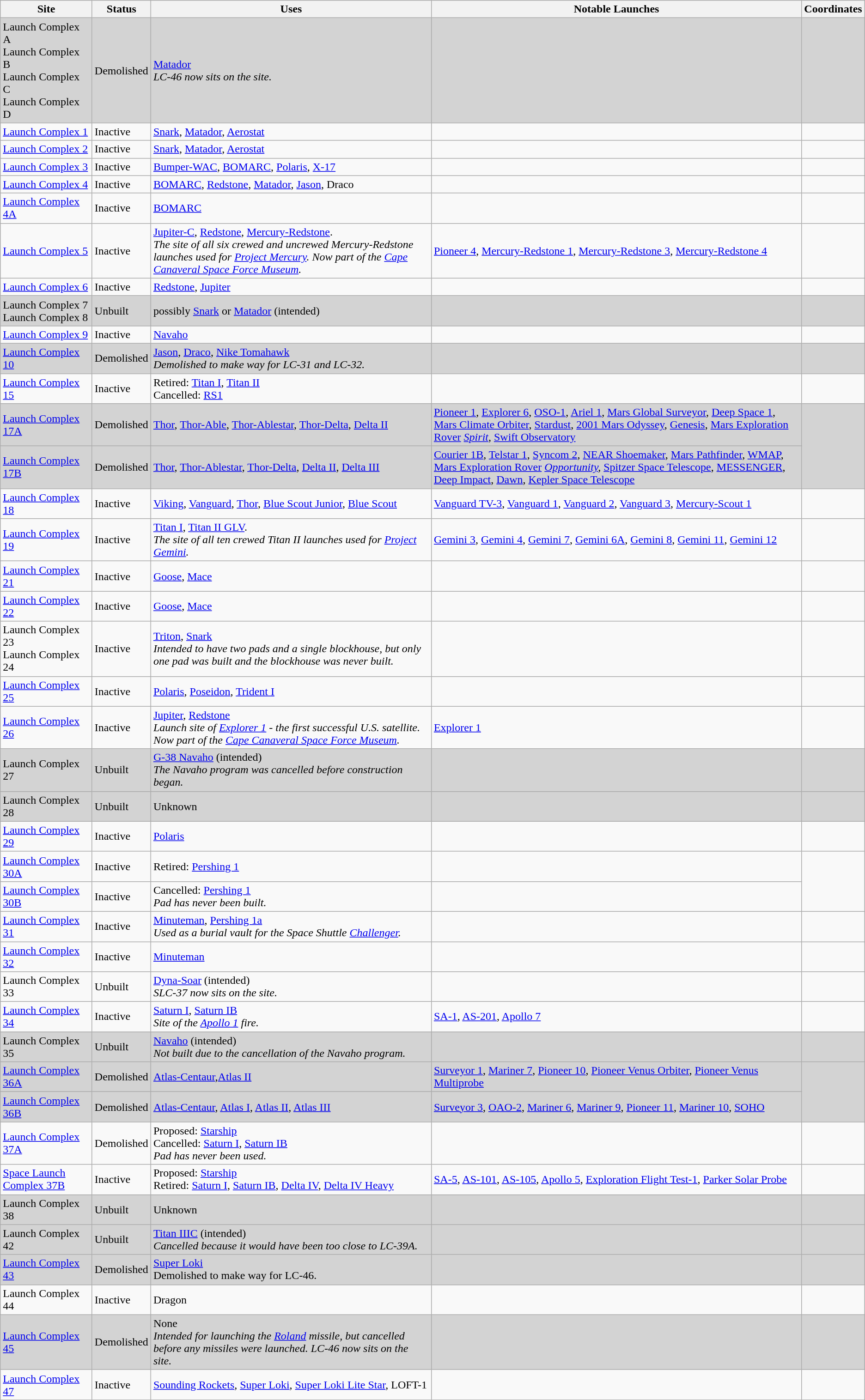<table class="wikitable" border="1">
<tr>
<th width=125>Site</th>
<th>Status</th>
<th>Uses</th>
<th>Notable Launches</th>
<th>Coordinates</th>
</tr>
<tr bgcolor=lightgrey>
<td>Launch Complex A<br>Launch Complex B<br>Launch Complex C<br>Launch Complex D</td>
<td>Demolished</td>
<td><a href='#'>Matador</a><br><em>LC-46 now sits on the site.</em></td>
<td></td>
<td></td>
</tr>
<tr>
<td><a href='#'>Launch Complex 1</a></td>
<td>Inactive</td>
<td><a href='#'>Snark</a>, <a href='#'>Matador</a>, <a href='#'>Aerostat</a></td>
<td></td>
<td></td>
</tr>
<tr>
<td><a href='#'>Launch Complex 2</a></td>
<td>Inactive</td>
<td><a href='#'>Snark</a>, <a href='#'>Matador</a>, <a href='#'>Aerostat</a></td>
<td></td>
<td></td>
</tr>
<tr>
<td><a href='#'>Launch Complex 3</a></td>
<td>Inactive</td>
<td><a href='#'>Bumper-WAC</a>, <a href='#'>BOMARC</a>, <a href='#'>Polaris</a>, <a href='#'>X-17</a></td>
<td></td>
<td></td>
</tr>
<tr>
<td><a href='#'>Launch Complex 4</a></td>
<td>Inactive</td>
<td><a href='#'>BOMARC</a>, <a href='#'>Redstone</a>, <a href='#'>Matador</a>, <a href='#'>Jason</a>, Draco</td>
<td></td>
<td></td>
</tr>
<tr>
<td><a href='#'>Launch Complex 4A</a></td>
<td>Inactive</td>
<td><a href='#'>BOMARC</a></td>
<td></td>
<td></td>
</tr>
<tr>
<td><a href='#'>Launch Complex 5</a></td>
<td>Inactive</td>
<td><a href='#'>Jupiter-C</a>, <a href='#'>Redstone</a>, <a href='#'>Mercury-Redstone</a>.<br><em>The site of all six crewed and uncrewed Mercury-Redstone launches used for <a href='#'>Project Mercury</a>. Now part of the <a href='#'>Cape Canaveral Space Force Museum</a>.</em></td>
<td><a href='#'>Pioneer 4</a>, <a href='#'>Mercury-Redstone 1</a>, <a href='#'>Mercury-Redstone 3</a>, <a href='#'>Mercury-Redstone 4</a></td>
<td></td>
</tr>
<tr>
<td><a href='#'>Launch Complex 6</a></td>
<td>Inactive</td>
<td><a href='#'>Redstone</a>, <a href='#'>Jupiter</a></td>
<td></td>
<td></td>
</tr>
<tr bgcolor=lightgrey>
<td>Launch Complex 7<br>Launch Complex 8</td>
<td>Unbuilt</td>
<td>possibly <a href='#'>Snark</a> or <a href='#'>Matador</a> (intended)</td>
<td></td>
<td></td>
</tr>
<tr>
<td><a href='#'>Launch Complex 9</a></td>
<td>Inactive</td>
<td><a href='#'>Navaho</a></td>
<td></td>
<td></td>
</tr>
<tr bgcolor=lightgrey>
<td><a href='#'>Launch Complex 10</a></td>
<td>Demolished</td>
<td><a href='#'>Jason</a>, <a href='#'>Draco</a>, <a href='#'>Nike Tomahawk</a><br><em>Demolished to make way for LC-31 and LC-32.</em></td>
<td></td>
<td></td>
</tr>
<tr>
<td><a href='#'>Launch Complex 15</a></td>
<td>Inactive</td>
<td>Retired: <a href='#'>Titan I</a>, <a href='#'>Titan II</a><br>Cancelled: <a href='#'>RS1</a></td>
<td></td>
<td></td>
</tr>
<tr bgcolor=lightgrey>
<td><a href='#'>Launch Complex 17A</a></td>
<td>Demolished</td>
<td><a href='#'>Thor</a>, <a href='#'>Thor-Able</a>, <a href='#'>Thor-Ablestar</a>, <a href='#'>Thor-Delta</a>, <a href='#'>Delta II</a></td>
<td><a href='#'>Pioneer 1</a>, <a href='#'>Explorer 6</a>, <a href='#'>OSO-1</a>, <a href='#'>Ariel 1</a>, <a href='#'>Mars Global Surveyor</a>, <a href='#'>Deep Space 1</a>, <a href='#'>Mars Climate Orbiter</a>, <a href='#'>Stardust</a>, <a href='#'>2001 Mars Odyssey</a>, <a href='#'>Genesis</a>, <a href='#'>Mars Exploration Rover</a> <em><a href='#'>Spirit</a></em>, <a href='#'>Swift Observatory</a></td>
<td rowspan="2"></td>
</tr>
<tr bgcolor=lightgrey>
<td><a href='#'>Launch Complex 17B</a></td>
<td>Demolished</td>
<td><a href='#'>Thor</a>, <a href='#'>Thor-Ablestar</a>, <a href='#'>Thor-Delta</a>, <a href='#'>Delta II</a>, <a href='#'>Delta III</a></td>
<td><a href='#'>Courier 1B</a>, <a href='#'>Telstar 1</a>, <a href='#'>Syncom 2</a>, <a href='#'>NEAR Shoemaker</a>, <a href='#'>Mars Pathfinder</a>, <a href='#'>WMAP</a>, <a href='#'>Mars Exploration Rover</a> <em><a href='#'>Opportunity</a>,</em> <a href='#'>Spitzer Space Telescope</a>, <a href='#'>MESSENGER</a>, <a href='#'>Deep Impact</a>, <a href='#'>Dawn</a>, <a href='#'>Kepler Space Telescope</a></td>
</tr>
<tr>
<td><a href='#'>Launch Complex 18</a></td>
<td>Inactive</td>
<td><a href='#'>Viking</a>, <a href='#'>Vanguard</a>, <a href='#'>Thor</a>, <a href='#'>Blue Scout Junior</a>, <a href='#'>Blue Scout</a></td>
<td><a href='#'>Vanguard TV-3</a>, <a href='#'>Vanguard 1</a>, <a href='#'>Vanguard 2</a>, <a href='#'>Vanguard 3</a>, <a href='#'>Mercury-Scout 1</a></td>
<td></td>
</tr>
<tr>
<td><a href='#'>Launch Complex 19</a></td>
<td>Inactive</td>
<td><a href='#'>Titan I</a>, <a href='#'>Titan II GLV</a>.  <br><em>The site of all ten crewed Titan II launches used for <a href='#'>Project Gemini</a>.</em></td>
<td><a href='#'>Gemini 3</a>, <a href='#'>Gemini 4</a>, <a href='#'>Gemini 7</a>, <a href='#'>Gemini 6A</a>, <a href='#'>Gemini 8</a>, <a href='#'>Gemini 11</a>, <a href='#'>Gemini 12</a></td>
<td></td>
</tr>
<tr>
<td><a href='#'>Launch Complex 21</a></td>
<td>Inactive</td>
<td><a href='#'>Goose</a>, <a href='#'>Mace</a></td>
<td></td>
<td></td>
</tr>
<tr>
<td><a href='#'>Launch Complex 22</a></td>
<td>Inactive</td>
<td><a href='#'>Goose</a>, <a href='#'>Mace</a></td>
<td></td>
<td></td>
</tr>
<tr>
<td>Launch Complex 23<br>Launch Complex 24</td>
<td>Inactive</td>
<td><a href='#'>Triton</a>, <a href='#'>Snark</a><br><em>Intended to have two pads and a single blockhouse, but only one pad was built and the blockhouse was never built.</em></td>
<td></td>
<td></td>
</tr>
<tr>
<td><a href='#'>Launch Complex 25</a></td>
<td>Inactive</td>
<td><a href='#'>Polaris</a>, <a href='#'>Poseidon</a>, <a href='#'>Trident I</a></td>
<td></td>
<td></td>
</tr>
<tr>
<td><a href='#'>Launch Complex 26</a></td>
<td>Inactive</td>
<td><a href='#'>Jupiter</a>, <a href='#'>Redstone</a> <br><em>Launch site of <a href='#'>Explorer 1</a> - the first successful U.S. satellite. Now part of the <a href='#'>Cape Canaveral Space Force Museum</a>.</em></td>
<td><a href='#'>Explorer 1</a></td>
<td></td>
</tr>
<tr bgcolor=lightgrey>
<td>Launch Complex 27</td>
<td>Unbuilt</td>
<td><a href='#'>G-38 Navaho</a> (intended)<br><em>The Navaho program was cancelled before construction began.</em></td>
<td></td>
<td></td>
</tr>
<tr bgcolor=lightgrey>
<td>Launch Complex 28</td>
<td>Unbuilt</td>
<td>Unknown</td>
<td></td>
<td></td>
</tr>
<tr>
<td><a href='#'>Launch Complex 29</a></td>
<td>Inactive</td>
<td><a href='#'>Polaris</a></td>
<td></td>
<td></td>
</tr>
<tr>
<td><a href='#'>Launch Complex 30A</a></td>
<td>Inactive</td>
<td>Retired: <a href='#'>Pershing 1</a></td>
<td></td>
<td rowspan="2"></td>
</tr>
<tr>
<td><a href='#'>Launch Complex 30B</a></td>
<td>Inactive</td>
<td>Cancelled: <a href='#'>Pershing 1</a><br><em>Pad has never been built.</em></td>
<td></td>
</tr>
<tr>
<td><a href='#'>Launch Complex 31</a></td>
<td>Inactive</td>
<td><a href='#'>Minuteman</a>, <a href='#'>Pershing 1a</a><br><em>Used as a burial vault for the Space Shuttle <a href='#'>Challenger</a>.</em></td>
<td></td>
<td></td>
</tr>
<tr>
<td><a href='#'>Launch Complex 32</a></td>
<td>Inactive</td>
<td><a href='#'>Minuteman</a></td>
<td></td>
<td></td>
</tr>
<tr>
<td>Launch Complex 33</td>
<td>Unbuilt</td>
<td><a href='#'>Dyna-Soar</a> (intended)<br><em>SLC-37 now sits on the site.</em></td>
<td></td>
<td></td>
</tr>
<tr>
<td><a href='#'>Launch Complex 34</a></td>
<td>Inactive</td>
<td><a href='#'>Saturn I</a>, <a href='#'>Saturn IB</a><br><em>Site of the <a href='#'>Apollo 1</a> fire.</em></td>
<td><a href='#'>SA-1</a>, <a href='#'>AS-201</a>, <a href='#'>Apollo 7</a></td>
<td></td>
</tr>
<tr bgcolor=lightgrey>
<td>Launch Complex 35</td>
<td>Unbuilt</td>
<td><a href='#'>Navaho</a> (intended)<br><em>Not built due to the cancellation of the Navaho program.</em></td>
<td></td>
<td></td>
</tr>
<tr bgcolor=lightgrey>
<td><a href='#'>Launch Complex 36A</a></td>
<td>Demolished</td>
<td><a href='#'>Atlas-Centaur</a>,<a href='#'>Atlas II</a></td>
<td><a href='#'>Surveyor 1</a>, <a href='#'>Mariner 7</a>, <a href='#'>Pioneer 10</a>, <a href='#'>Pioneer Venus Orbiter</a>, <a href='#'>Pioneer Venus Multiprobe</a></td>
<td rowspan="2"></td>
</tr>
<tr bgcolor=lightgrey>
<td><a href='#'>Launch Complex 36B</a></td>
<td>Demolished</td>
<td><a href='#'>Atlas-Centaur</a>, <a href='#'>Atlas I</a>, <a href='#'>Atlas II</a>, <a href='#'>Atlas III</a></td>
<td><a href='#'>Surveyor 3</a>, <a href='#'>OAO-2</a>, <a href='#'>Mariner 6</a>, <a href='#'>Mariner 9</a>, <a href='#'>Pioneer 11</a>, <a href='#'>Mariner 10</a>, <a href='#'>SOHO</a></td>
</tr>
<tr>
<td><a href='#'>Launch Complex 37A</a></td>
<td>Demolished</td>
<td>Proposed: <a href='#'>Starship</a><br>Cancelled: <a href='#'>Saturn I</a>, <a href='#'>Saturn IB</a><br><em>Pad has never been used.</em></td>
<td></td>
<td></td>
</tr>
<tr>
<td><a href='#'>Space Launch Complex 37B</a></td>
<td>Inactive</td>
<td>Proposed: <a href='#'>Starship</a><br>Retired:  <a href='#'>Saturn I</a>, <a href='#'>Saturn IB</a>, <a href='#'>Delta IV</a>, <a href='#'>Delta IV Heavy</a></td>
<td><a href='#'>SA-5</a>, <a href='#'>AS-101</a>, <a href='#'>AS-105</a>, <a href='#'>Apollo 5</a>, <a href='#'>Exploration Flight Test-1</a>, <a href='#'>Parker Solar Probe</a></td>
<td></td>
</tr>
<tr bgcolor=lightgrey>
<td>Launch Complex 38</td>
<td>Unbuilt</td>
<td>Unknown</td>
<td></td>
<td></td>
</tr>
<tr bgcolor=lightgrey>
<td>Launch Complex 42</td>
<td>Unbuilt</td>
<td><a href='#'>Titan IIIC</a> (intended)<br><em>Cancelled because it would have been too close to LC-39A.</em></td>
<td></td>
<td></td>
</tr>
<tr bgcolor=lightgrey>
<td><a href='#'>Launch Complex 43</a></td>
<td>Demolished</td>
<td><a href='#'>Super Loki</a><br>Demolished to make way for LC-46.</td>
<td></td>
<td></td>
</tr>
<tr>
<td>Launch Complex 44</td>
<td>Inactive</td>
<td>Dragon</td>
<td></td>
<td></td>
</tr>
<tr bgcolor=lightgrey>
<td><a href='#'>Launch Complex 45</a></td>
<td>Demolished</td>
<td>None<br><em>Intended for launching the <a href='#'>Roland</a> missile, but cancelled before any missiles were launched. LC-46 now sits on the site.</em></td>
<td></td>
<td></td>
</tr>
<tr>
<td><a href='#'>Launch Complex 47</a></td>
<td>Inactive</td>
<td><a href='#'>Sounding Rockets</a>, <a href='#'>Super Loki</a>, <a href='#'>Super Loki Lite Star</a>, LOFT-1</td>
<td></td>
<td></td>
</tr>
</table>
